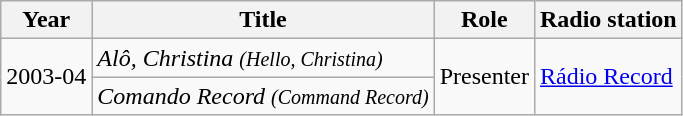<table class="wikitable">
<tr>
<th>Year</th>
<th>Title</th>
<th>Role</th>
<th>Radio station</th>
</tr>
<tr>
<td rowspan=2>2003-04</td>
<td><em>Alô, Christina</em> <small><em>(Hello, Christina)</em></small></td>
<td rowspan=2>Presenter</td>
<td rowspan=2><a href='#'>Rádio Record</a></td>
</tr>
<tr>
<td><em>Comando Record</em> <small><em>(Command Record)</em></small></td>
</tr>
</table>
